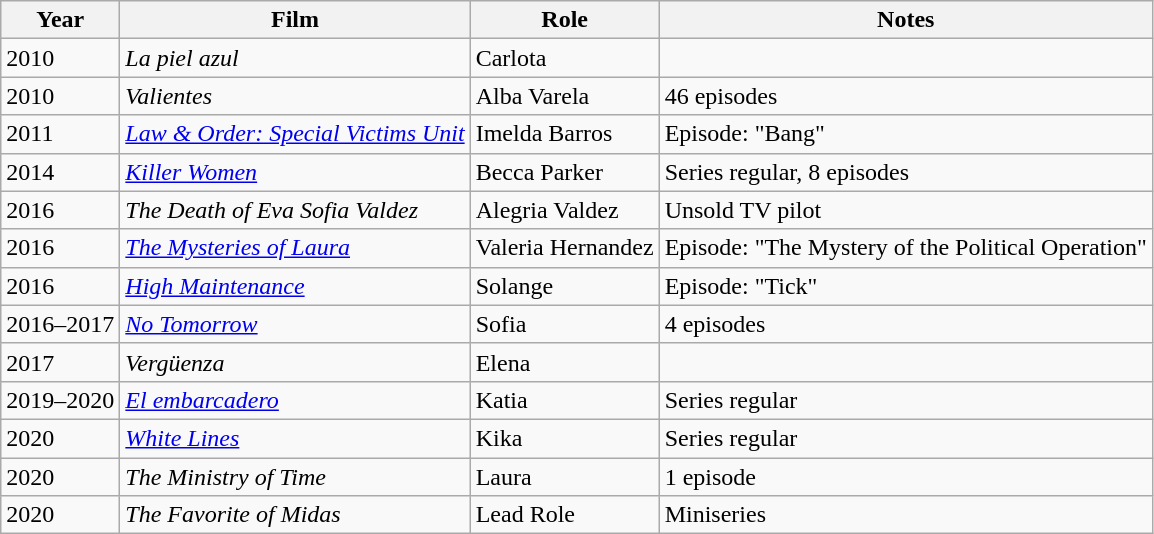<table class="wikitable sortable">
<tr>
<th>Year</th>
<th>Film</th>
<th>Role</th>
<th>Notes</th>
</tr>
<tr>
<td>2010</td>
<td><em>La piel azul</em></td>
<td>Carlota</td>
<td></td>
</tr>
<tr>
<td>2010</td>
<td><em>Valientes</em></td>
<td>Alba Varela</td>
<td>46 episodes</td>
</tr>
<tr>
<td>2011</td>
<td><em><a href='#'>Law & Order: Special Victims Unit</a></em></td>
<td>Imelda Barros</td>
<td>Episode: "Bang"</td>
</tr>
<tr>
<td>2014</td>
<td><em><a href='#'>Killer Women</a></em></td>
<td>Becca Parker</td>
<td>Series regular, 8 episodes</td>
</tr>
<tr>
<td>2016</td>
<td><em>The Death of Eva Sofia Valdez</em></td>
<td>Alegria Valdez</td>
<td>Unsold TV pilot</td>
</tr>
<tr>
<td>2016</td>
<td><em><a href='#'>The Mysteries of Laura</a> </em></td>
<td>Valeria Hernandez</td>
<td>Episode: "The Mystery of the Political Operation"</td>
</tr>
<tr>
<td>2016</td>
<td><em><a href='#'>High Maintenance</a></em></td>
<td>Solange</td>
<td>Episode: "Tick"</td>
</tr>
<tr>
<td>2016–2017</td>
<td><em><a href='#'>No Tomorrow</a></em></td>
<td>Sofia</td>
<td>4 episodes</td>
</tr>
<tr>
<td>2017</td>
<td><em>Vergüenza</em></td>
<td>Elena</td>
<td></td>
</tr>
<tr>
<td>2019–2020</td>
<td><em><a href='#'>El embarcadero</a></em></td>
<td>Katia</td>
<td>Series regular</td>
</tr>
<tr>
<td>2020</td>
<td><em><a href='#'>White Lines</a></em></td>
<td>Kika</td>
<td>Series regular</td>
</tr>
<tr>
<td>2020</td>
<td><em>The Ministry of Time</em></td>
<td>Laura</td>
<td>1 episode</td>
</tr>
<tr>
<td>2020</td>
<td><em>The Favorite of Midas</em></td>
<td>Lead Role</td>
<td>Miniseries</td>
</tr>
</table>
